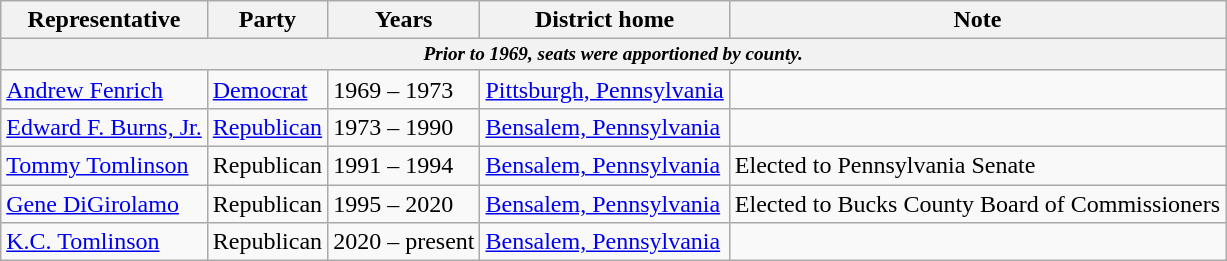<table class=wikitable>
<tr valign=bottom>
<th>Representative</th>
<th>Party</th>
<th>Years</th>
<th>District home</th>
<th>Note</th>
</tr>
<tr>
<th colspan=5 style="font-size: 80%;"><em>Prior to 1969, seats were apportioned by county.</em></th>
</tr>
<tr>
<td><a href='#'>Andrew Fenrich</a></td>
<td><a href='#'>Democrat</a></td>
<td>1969 – 1973</td>
<td><a href='#'>Pittsburgh, Pennsylvania</a></td>
<td></td>
</tr>
<tr>
<td><a href='#'>Edward F. Burns, Jr.</a></td>
<td><a href='#'>Republican</a></td>
<td>1973 – 1990</td>
<td><a href='#'>Bensalem, Pennsylvania</a></td>
<td></td>
</tr>
<tr>
<td><a href='#'>Tommy Tomlinson</a></td>
<td>Republican</td>
<td>1991 – 1994</td>
<td><a href='#'>Bensalem, Pennsylvania</a></td>
<td>Elected to Pennsylvania Senate</td>
</tr>
<tr>
<td><a href='#'>Gene DiGirolamo</a></td>
<td>Republican</td>
<td>1995 – 2020</td>
<td><a href='#'>Bensalem, Pennsylvania</a></td>
<td>Elected to Bucks County Board of Commissioners</td>
</tr>
<tr>
<td><a href='#'>K.C. Tomlinson</a></td>
<td>Republican</td>
<td>2020 – present</td>
<td><a href='#'>Bensalem, Pennsylvania</a></td>
<td></td>
</tr>
</table>
